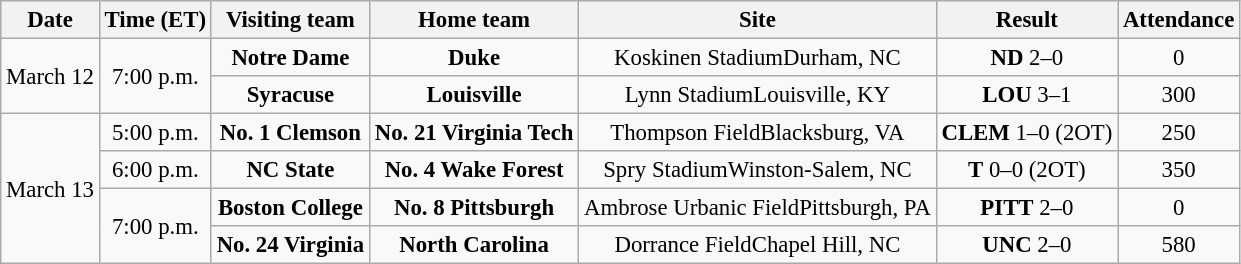<table class="wikitable" style="font-size:95%; text-align: center;">
<tr>
<th>Date</th>
<th>Time (ET)</th>
<th>Visiting team</th>
<th>Home team</th>
<th>Site</th>
<th>Result</th>
<th>Attendance</th>
</tr>
<tr>
<td rowspan=2>March 12</td>
<td rowspan=2>7:00 p.m.</td>
<td><strong>Notre Dame</strong></td>
<td><strong>Duke</strong></td>
<td>Koskinen StadiumDurham, NC</td>
<td><strong>ND</strong> 2–0</td>
<td>0</td>
</tr>
<tr>
<td><strong>Syracuse</strong></td>
<td><strong>Louisville</strong></td>
<td>Lynn StadiumLouisville, KY</td>
<td><strong>LOU</strong> 3–1</td>
<td>300</td>
</tr>
<tr>
<td rowspan=4>March 13</td>
<td>5:00 p.m.</td>
<td><strong>No. 1 Clemson</strong></td>
<td><strong>No. 21 Virginia Tech</strong></td>
<td>Thompson FieldBlacksburg, VA</td>
<td><strong>CLEM</strong> 1–0 (2OT)</td>
<td>250</td>
</tr>
<tr>
<td>6:00 p.m.</td>
<td><strong>NC State</strong></td>
<td><strong>No. 4 Wake Forest</strong></td>
<td>Spry StadiumWinston-Salem, NC</td>
<td><strong>T</strong> 0–0 (2OT)</td>
<td>350</td>
</tr>
<tr>
<td rowspan=2>7:00 p.m.</td>
<td><strong>Boston College</strong></td>
<td><strong>No. 8 Pittsburgh</strong></td>
<td>Ambrose Urbanic FieldPittsburgh, PA</td>
<td><strong>PITT</strong> 2–0</td>
<td>0</td>
</tr>
<tr>
<td><strong> No. 24 Virginia</strong></td>
<td><strong>North Carolina</strong></td>
<td>Dorrance FieldChapel Hill, NC</td>
<td><strong>UNC</strong> 2–0</td>
<td>580</td>
</tr>
</table>
